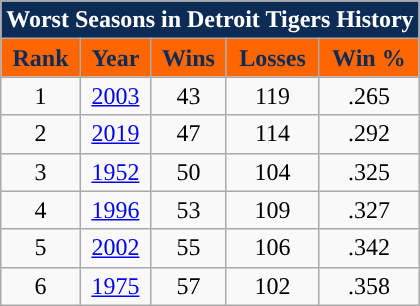<table class="wikitable" style="text-align:center">
<tr>
<th colspan=7 style="background:#0C2C56;color:#FFFFFF">Worst Seasons in Detroit Tigers History</th>
</tr>
<tr>
<th style="background:#FF6600;color:#0C2C56">Rank</th>
<th style="background:#FF6600;color:#0C2C56">Year</th>
<th style="background:#FF6600;color:#0C2C56">Wins</th>
<th style="background:#FF6600;color:#0C2C56">Losses</th>
<th style="background:#FF6600;color:#0C2C56">Win %</th>
</tr>
<tr>
<td>1</td>
<td><a href='#'>2003</a></td>
<td>43</td>
<td>119</td>
<td>.265</td>
</tr>
<tr>
<td>2</td>
<td><a href='#'>2019</a></td>
<td>47</td>
<td>114</td>
<td>.292</td>
</tr>
<tr>
<td>3</td>
<td><a href='#'>1952</a></td>
<td>50</td>
<td>104</td>
<td>.325</td>
</tr>
<tr>
<td>4</td>
<td><a href='#'>1996</a></td>
<td>53</td>
<td>109</td>
<td>.327</td>
</tr>
<tr>
<td>5</td>
<td><a href='#'>2002</a></td>
<td>55</td>
<td>106</td>
<td>.342</td>
</tr>
<tr>
<td>6</td>
<td><a href='#'>1975</a></td>
<td>57</td>
<td>102</td>
<td>.358</td>
</tr>
</table>
